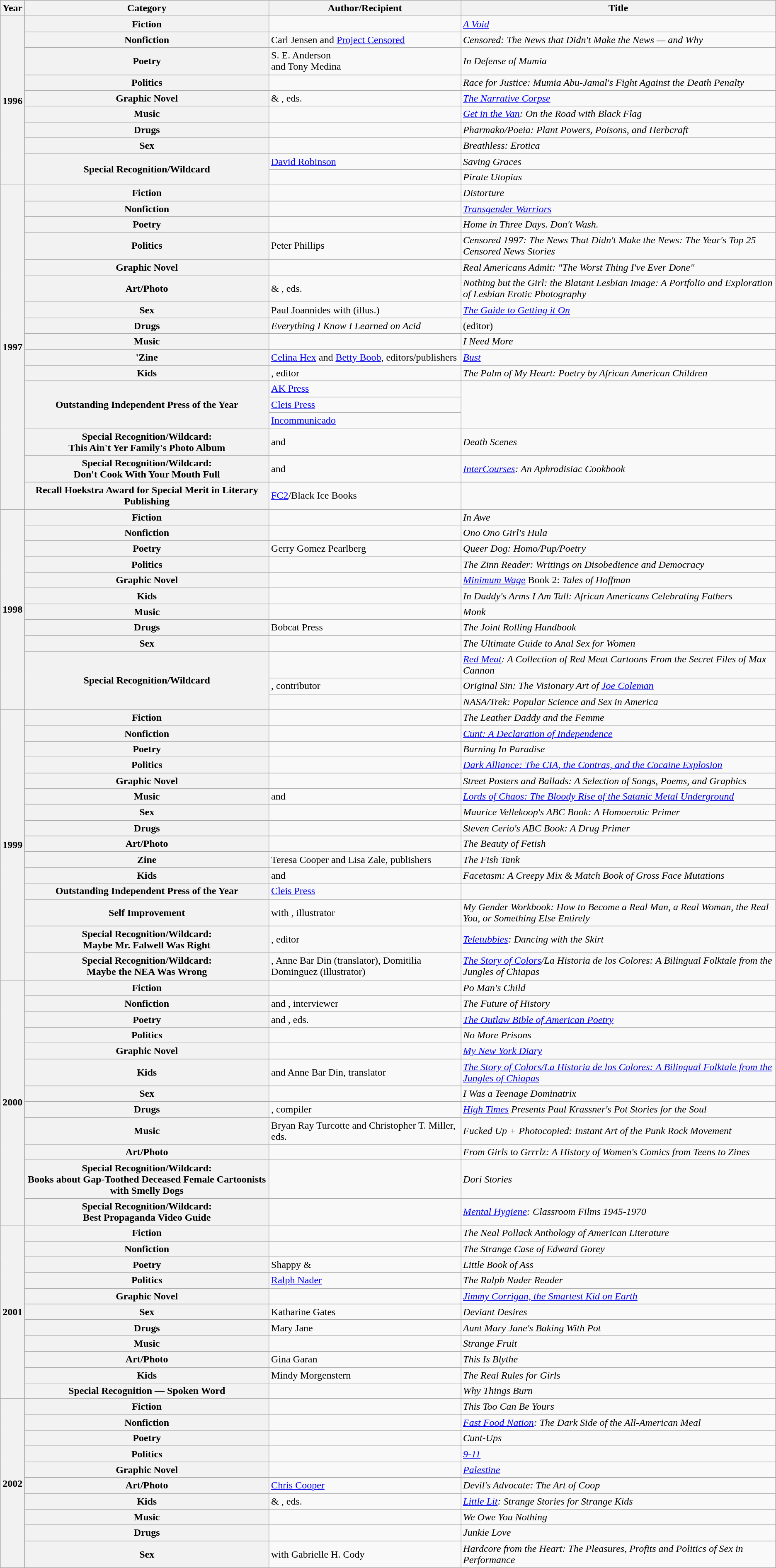<table class="wikitable">
<tr>
<th>Year</th>
<th>Category</th>
<th>Author/Recipient</th>
<th>Title</th>
</tr>
<tr>
<th rowspan="10">1996</th>
<th>Fiction</th>
<td></td>
<td><em><a href='#'>A Void</a></em></td>
</tr>
<tr>
<th>Nonfiction</th>
<td>Carl Jensen and <a href='#'>Project Censored</a></td>
<td><em>Censored: The News that Didn't Make the News — and Why</em></td>
</tr>
<tr>
<th>Poetry</th>
<td>S. E. Anderson<br>and Tony Medina</td>
<td><em>In Defense of Mumia</em></td>
</tr>
<tr>
<th>Politics</th>
<td></td>
<td><em>Race for Justice: Mumia Abu-Jamal's Fight Against the Death Penalty</em></td>
</tr>
<tr>
<th>Graphic Novel</th>
<td> &  , eds.</td>
<td><em><a href='#'>The Narrative Corpse</a></em></td>
</tr>
<tr>
<th>Music</th>
<td></td>
<td><em><a href='#'>Get in the Van</a>: On the Road with Black Flag</em></td>
</tr>
<tr>
<th>Drugs</th>
<td></td>
<td><em>Pharmako/Poeia: Plant Powers, Poisons, and Herbcraft</em></td>
</tr>
<tr>
<th>Sex</th>
<td></td>
<td><em>Breathless: Erotica</em></td>
</tr>
<tr>
<th rowspan="2"><strong>Special Recognition/Wildcard</strong></th>
<td><a href='#'>David Robinson</a></td>
<td><em>Saving Graces</em></td>
</tr>
<tr>
<td></td>
<td><em>Pirate Utopias</em></td>
</tr>
<tr>
<th rowspan="17">1997</th>
<th>Fiction</th>
<td></td>
<td><em>Distorture</em></td>
</tr>
<tr>
<th>Nonfiction</th>
<td></td>
<td><em><a href='#'>Transgender Warriors</a></em></td>
</tr>
<tr>
<th>Poetry</th>
<td></td>
<td><em>Home in Three Days. Don't Wash.</em></td>
</tr>
<tr>
<th>Politics</th>
<td>Peter Phillips</td>
<td><em>Censored 1997: The News That Didn't Make the News: The Year's Top 25 Censored News Stories</em></td>
</tr>
<tr>
<th>Graphic Novel</th>
<td></td>
<td><em>Real Americans Admit: "The Worst Thing I've Ever Done"</em></td>
</tr>
<tr>
<th>Art/Photo</th>
<td> & , eds.</td>
<td><em>Nothing but the Girl: the Blatant Lesbian Image: A Portfolio and Exploration of Lesbian Erotic Photography</em></td>
</tr>
<tr>
<th>Sex</th>
<td>Paul Joannides with  (illus.)</td>
<td><em><a href='#'>The Guide to Getting it On</a></em></td>
</tr>
<tr>
<th>Drugs</th>
<td><em>Everything I Know I Learned on Acid</em></td>
<td> (editor)</td>
</tr>
<tr>
<th>Music</th>
<td></td>
<td><em>I Need More</em></td>
</tr>
<tr>
<th>'Zine</th>
<td><a href='#'>Celina Hex</a> and <a href='#'>Betty Boob</a>, editors/publishers</td>
<td><em><a href='#'>Bust</a></em></td>
</tr>
<tr>
<th>Kids</th>
<td>, editor</td>
<td><em>The Palm of My Heart: Poetry by African American Children</em></td>
</tr>
<tr>
<th rowspan=3>Outstanding Independent Press of the Year</th>
<td><a href='#'>AK Press</a></td>
<td rowspan=3></td>
</tr>
<tr>
<td><a href='#'>Cleis Press</a></td>
</tr>
<tr>
<td><a href='#'>Incommunicado</a></td>
</tr>
<tr>
<th>Special Recognition/Wildcard:<br>This Ain't Yer Family's Photo Album</th>
<td> and </td>
<td><em>Death Scenes</em></td>
</tr>
<tr>
<th>Special Recognition/Wildcard:<br>Don't Cook With Your Mouth Full</th>
<td> and </td>
<td><em><a href='#'>InterCourses</a>: An Aphrodisiac Cookbook</em></td>
</tr>
<tr>
<th>Recall Hoekstra Award for Special Merit in Literary Publishing</th>
<td><a href='#'>FC2</a>/Black Ice Books</td>
<td></td>
</tr>
<tr>
<th rowspan="12">1998</th>
<th>Fiction</th>
<td></td>
<td><em>In Awe</em></td>
</tr>
<tr>
<th>Nonfiction</th>
<td></td>
<td><em>Ono Ono Girl's Hula</em></td>
</tr>
<tr>
<th>Poetry</th>
<td>Gerry Gomez Pearlberg</td>
<td><em>Queer Dog: Homo/Pup/Poetry</em></td>
</tr>
<tr>
<th>Politics</th>
<td></td>
<td><em>The Zinn Reader: Writings on Disobedience and Democracy</em></td>
</tr>
<tr>
<th>Graphic Novel</th>
<td></td>
<td><em><a href='#'>Minimum Wage</a></em> Book 2: <em>Tales of Hoffman</em></td>
</tr>
<tr>
<th>Kids</th>
<td></td>
<td><em>In Daddy's Arms I Am Tall: African Americans Celebrating Fathers</em></td>
</tr>
<tr>
<th>Music</th>
<td></td>
<td><em>Monk</em></td>
</tr>
<tr>
<th>Drugs</th>
<td>Bobcat Press</td>
<td><em>The Joint Rolling Handbook</em></td>
</tr>
<tr>
<th>Sex</th>
<td></td>
<td><em>The Ultimate Guide to Anal Sex for Women</em></td>
</tr>
<tr>
<th rowspan="3">Special Recognition/Wildcard</th>
<td></td>
<td><em><a href='#'>Red Meat</a>: A Collection of Red Meat Cartoons From the Secret Files of Max Cannon</em></td>
</tr>
<tr>
<td>, contributor</td>
<td><em>Original Sin: The Visionary Art of <a href='#'>Joe Coleman</a></em></td>
</tr>
<tr>
<td></td>
<td><em>NASA/Trek: Popular Science and Sex in America</em></td>
</tr>
<tr>
<th rowspan="15">1999</th>
<th>Fiction</th>
<td></td>
<td><em>The Leather Daddy and the Femme</em></td>
</tr>
<tr>
<th>Nonfiction</th>
<td></td>
<td><em><a href='#'>Cunt: A Declaration of Independence</a></em></td>
</tr>
<tr>
<th>Poetry</th>
<td></td>
<td><em>Burning In Paradise</em></td>
</tr>
<tr>
<th>Politics</th>
<td></td>
<td><em><a href='#'>Dark Alliance: The CIA, the Contras, and the Cocaine Explosion</a></em></td>
</tr>
<tr>
<th>Graphic Novel</th>
<td></td>
<td><em>Street Posters and Ballads: A Selection of Songs, Poems, and Graphics</em></td>
</tr>
<tr>
<th>Music</th>
<td> and </td>
<td><em><a href='#'>Lords of Chaos: The Bloody Rise of the Satanic Metal Underground</a></em></td>
</tr>
<tr>
<th>Sex</th>
<td></td>
<td><em>Maurice Vellekoop's ABC Book: A Homoerotic Primer</em></td>
</tr>
<tr>
<th>Drugs</th>
<td></td>
<td><em>Steven Cerio's ABC Book: A Drug Primer</em></td>
</tr>
<tr>
<th>Art/Photo</th>
<td></td>
<td><em>The Beauty of Fetish</em></td>
</tr>
<tr>
<th>Zine</th>
<td>Teresa Cooper and Lisa Zale, publishers</td>
<td><em>The Fish Tank</em></td>
</tr>
<tr>
<th>Kids</th>
<td> and </td>
<td><em>Facetasm: A Creepy Mix & Match Book of Gross Face Mutations</em></td>
</tr>
<tr>
<th>Outstanding Independent Press of the Year</th>
<td><a href='#'>Cleis Press</a></td>
<td></td>
</tr>
<tr>
<th>Self Improvement</th>
<td> with , illustrator</td>
<td><em>My Gender Workbook: How to Become a Real Man, a Real Woman, the Real You, or Something Else Entirely</em></td>
</tr>
<tr>
<th>Special Recognition/Wildcard:<br>Maybe Mr. Falwell Was Right</th>
<td>, editor</td>
<td><em><a href='#'>Teletubbies</a>: Dancing with the Skirt</em></td>
</tr>
<tr>
<th>Special Recognition/Wildcard:<br>Maybe the NEA Was Wrong</th>
<td>, Anne Bar Din (translator), Domitilia Dominguez (illustrator)</td>
<td><em><a href='#'>The Story of Colors</a>/La Historia de los Colores: A Bilingual Folktale from the Jungles of Chiapas</em></td>
</tr>
<tr>
<th rowspan="12">2000</th>
<th>Fiction</th>
<td></td>
<td><em>Po Man's Child</em></td>
</tr>
<tr>
<th>Nonfiction</th>
<td> and , interviewer</td>
<td><em>The Future of History</em></td>
</tr>
<tr>
<th>Poetry</th>
<td> and , eds.</td>
<td><em><a href='#'>The Outlaw Bible of American Poetry</a></em></td>
</tr>
<tr>
<th>Politics</th>
<td></td>
<td><em>No More Prisons</em></td>
</tr>
<tr>
<th>Graphic Novel</th>
<td></td>
<td><em><a href='#'>My New York Diary</a></em></td>
</tr>
<tr>
<th>Kids</th>
<td> and Anne Bar Din, translator</td>
<td><em><a href='#'>The Story of Colors/La Historia de los Colores: A Bilingual Folktale from the Jungles of Chiapas</a></em></td>
</tr>
<tr>
<th>Sex</th>
<td></td>
<td><em>I Was a Teenage Dominatrix</em></td>
</tr>
<tr>
<th>Drugs</th>
<td>, compiler</td>
<td><em><a href='#'>High Times</a> Presents Paul Krassner's Pot Stories for the Soul</em></td>
</tr>
<tr>
<th>Music</th>
<td>Bryan Ray Turcotte and Christopher T. Miller, eds.</td>
<td><em>Fucked Up + Photocopied: Instant Art of the Punk Rock Movement</em></td>
</tr>
<tr>
<th>Art/Photo</th>
<td></td>
<td><em>From Girls to Grrrlz: A History of Women's Comics from Teens to Zines</em></td>
</tr>
<tr>
<th>Special Recognition/Wildcard:<br>Books about Gap-Toothed Deceased Female Cartoonists with Smelly Dogs</th>
<td></td>
<td><em>Dori Stories</em></td>
</tr>
<tr>
<th>Special Recognition/Wildcard:<br>Best Propaganda Video Guide</th>
<td></td>
<td><em><a href='#'>Mental Hygiene</a>: Classroom Films 1945-1970</em></td>
</tr>
<tr>
<th rowspan="11">2001</th>
<th>Fiction</th>
<td></td>
<td><em>The Neal Pollack Anthology of American Literature</em></td>
</tr>
<tr>
<th>Nonfiction</th>
<td></td>
<td><em>The Strange Case of Edward Gorey</em></td>
</tr>
<tr>
<th>Poetry</th>
<td>Shappy & </td>
<td><em>Little Book of Ass</em></td>
</tr>
<tr>
<th>Politics</th>
<td><a href='#'>Ralph Nader</a></td>
<td><em>The Ralph Nader Reader</em></td>
</tr>
<tr>
<th>Graphic Novel</th>
<td></td>
<td><em><a href='#'>Jimmy Corrigan, the Smartest Kid on Earth</a></em></td>
</tr>
<tr>
<th>Sex</th>
<td>Katharine Gates</td>
<td><em>Deviant Desires</em></td>
</tr>
<tr>
<th>Drugs</th>
<td>Mary Jane</td>
<td><em>Aunt Mary Jane's Baking With Pot</em></td>
</tr>
<tr>
<th>Music</th>
<td></td>
<td><em>Strange Fruit</em></td>
</tr>
<tr>
<th>Art/Photo</th>
<td>Gina Garan</td>
<td><em>This Is Blythe</em></td>
</tr>
<tr>
<th>Kids</th>
<td>Mindy Morgenstern</td>
<td><em>The Real Rules for Girls</em></td>
</tr>
<tr>
<th>Special Recognition — Spoken Word</th>
<td></td>
<td><em>Why Things Burn</em></td>
</tr>
<tr>
<th rowspan="10">2002</th>
<th>Fiction</th>
<td></td>
<td><em>This Too Can Be Yours</em></td>
</tr>
<tr>
<th>Nonfiction</th>
<td></td>
<td><em><a href='#'>Fast Food Nation</a>: The Dark Side of the All-American Meal</em></td>
</tr>
<tr>
<th>Poetry</th>
<td></td>
<td><em>Cunt-Ups</em></td>
</tr>
<tr>
<th>Politics</th>
<td></td>
<td><em><a href='#'>9-11</a></em></td>
</tr>
<tr>
<th>Graphic Novel</th>
<td></td>
<td><em><a href='#'>Palestine</a></em></td>
</tr>
<tr>
<th>Art/Photo</th>
<td><a href='#'>Chris Cooper</a></td>
<td><em>Devil's Advocate: The Art of Coop</em></td>
</tr>
<tr>
<th>Kids</th>
<td> & , eds.</td>
<td><em><a href='#'>Little Lit</a>: Strange Stories for Strange Kids</em></td>
</tr>
<tr>
<th>Music</th>
<td></td>
<td><em>We Owe You Nothing</em></td>
</tr>
<tr>
<th>Drugs</th>
<td></td>
<td><em>Junkie Love</em></td>
</tr>
<tr>
<th>Sex</th>
<td> with Gabrielle H. Cody</td>
<td><em>Hardcore from the Heart: The Pleasures, Profits and Politics of Sex in Performance</em></td>
</tr>
</table>
